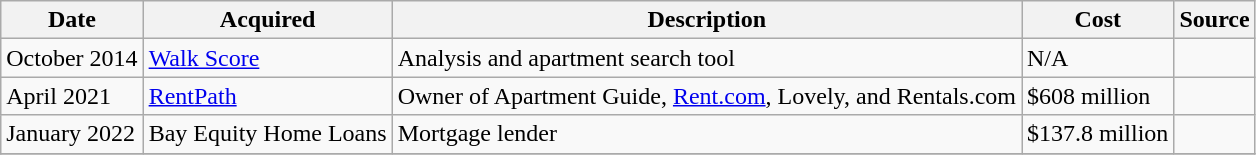<table class="wikitable">
<tr>
<th>Date</th>
<th>Acquired</th>
<th>Description</th>
<th>Cost</th>
<th>Source</th>
</tr>
<tr>
<td>October 2014</td>
<td><a href='#'>Walk Score</a></td>
<td>Analysis and apartment search tool</td>
<td>N/A</td>
<td></td>
</tr>
<tr>
<td>April 2021</td>
<td><a href='#'>RentPath</a></td>
<td>Owner of Apartment Guide, <a href='#'>Rent.com</a>, Lovely, and Rentals.com</td>
<td>$608 million</td>
<td></td>
</tr>
<tr>
<td>January 2022</td>
<td>Bay Equity Home Loans</td>
<td>Mortgage lender</td>
<td>$137.8 million</td>
<td></td>
</tr>
<tr>
</tr>
</table>
